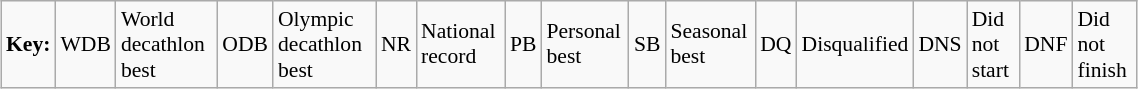<table class="wikitable" style="margin:0.5em auto; font-size:90%;position:relative;" width=60%>
<tr>
<td><strong>Key:</strong></td>
<td align=center>WDB</td>
<td>World decathlon best</td>
<td align=center>ODB</td>
<td>Olympic decathlon best</td>
<td align=center>NR</td>
<td>National record</td>
<td align=center>PB</td>
<td>Personal best</td>
<td align=center>SB</td>
<td>Seasonal best</td>
<td align=center>DQ</td>
<td>Disqualified</td>
<td align=center>DNS</td>
<td>Did not start</td>
<td align=center>DNF</td>
<td>Did not finish</td>
</tr>
</table>
